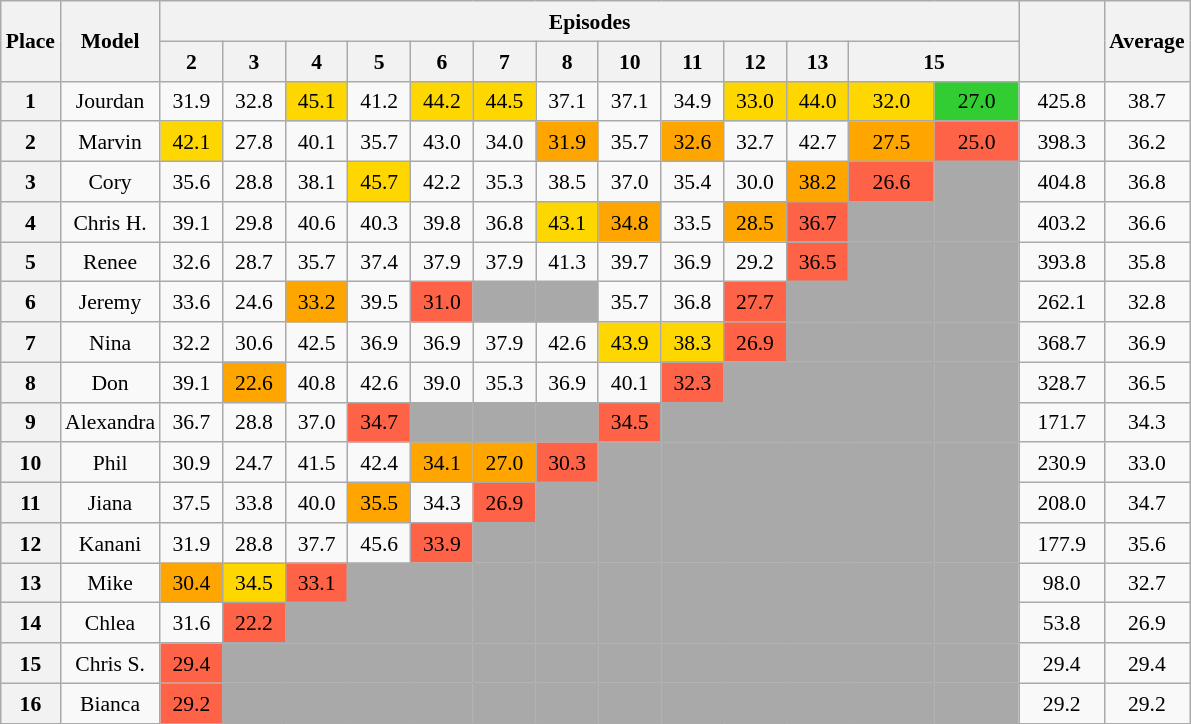<table class="wikitable sortable" style="text-align: center; font-size:90%; line-height:20px;">
<tr>
<th rowspan="2">Place</th>
<th rowspan="2">Model</th>
<th colspan="13">Episodes</th>
<th rowspan="2"></th>
<th rowspan="2">Average</th>
</tr>
<tr>
<th width="35">2</th>
<th width="35">3</th>
<th width="35">4</th>
<th width="35">5</th>
<th width="35">6</th>
<th width="35">7</th>
<th width="35">8</th>
<th width="35">10</th>
<th width="35">11</th>
<th width="35">12</th>
<th width="35">13</th>
<th colspan="2">15</th>
</tr>
<tr>
<th>1</th>
<td>Jourdan</td>
<td>31.9</td>
<td>32.8</td>
<td style="background:gold;">45.1</td>
<td>41.2</td>
<td style="background:gold;">44.2</td>
<td style="background:gold;">44.5</td>
<td>37.1</td>
<td>37.1</td>
<td>34.9</td>
<td style="background:gold;">33.0</td>
<td style="background:gold;">44.0</td>
<td style="background:gold;">32.0</td>
<td width="50" style="background:limegreen;">27.0</td>
<td width="50">425.8</td>
<td width="50">38.7</td>
</tr>
<tr>
<th>2</th>
<td>Marvin</td>
<td style="background:gold;">42.1</td>
<td>27.8</td>
<td>40.1</td>
<td>35.7</td>
<td>43.0</td>
<td>34.0</td>
<td style="background:orange;">31.9</td>
<td>35.7</td>
<td style="background:orange;">32.6</td>
<td>32.7</td>
<td>42.7</td>
<td width="50" style="background:orange;">27.5</td>
<td width="35" style="background:tomato">25.0</td>
<td>398.3</td>
<td>36.2</td>
</tr>
<tr>
<th>3</th>
<td>Cory</td>
<td>35.6</td>
<td>28.8</td>
<td>38.1</td>
<td style="background:gold;">45.7</td>
<td>42.2</td>
<td>35.3</td>
<td>38.5</td>
<td>37.0</td>
<td>35.4</td>
<td>30.0</td>
<td style="background:orange;">38.2</td>
<td style="background:tomato">26.6</td>
<td style="background:darkgray" data-sort-value="0.0"></td>
<td>404.8</td>
<td>36.8</td>
</tr>
<tr>
<th>4</th>
<td>Chris H.</td>
<td>39.1</td>
<td>29.8</td>
<td>40.6</td>
<td>40.3</td>
<td>39.8</td>
<td>36.8</td>
<td style="background:gold;">43.1</td>
<td style="background:orange;">34.8</td>
<td>33.5</td>
<td style="background:orange;">28.5</td>
<td style="background:tomato;">36.7</td>
<td style="background:darkgray" data-sort-value="0.0"></td>
<td style="background:darkgray" data-sort-value="0.0"></td>
<td>403.2</td>
<td>36.6</td>
</tr>
<tr>
<th>5</th>
<td>Renee</td>
<td>32.6</td>
<td>28.7</td>
<td>35.7</td>
<td>37.4</td>
<td>37.9</td>
<td>37.9</td>
<td>41.3</td>
<td>39.7</td>
<td>36.9</td>
<td>29.2</td>
<td style="background:tomato;">36.5</td>
<td style="background:darkgray" data-sort-value="0.0"></td>
<td style="background:darkgray" data-sort-value="0.0"></td>
<td>393.8</td>
<td>35.8</td>
</tr>
<tr>
<th>6</th>
<td>Jeremy</td>
<td>33.6</td>
<td>24.6</td>
<td style="background:orange;">33.2</td>
<td>39.5</td>
<td style="background:tomato;">31.0</td>
<td style="background:darkgray" data-sort-value="0.0"></td>
<td style="background:darkgray" data-sort-value="0.0"></td>
<td>35.7</td>
<td>36.8</td>
<td style="background:tomato;">27.7</td>
<td style="background:darkgray" data-sort-value="0.0"></td>
<td style="background:darkgray" data-sort-value="0.0"></td>
<td style="background:darkgray" data-sort-value="0.0"></td>
<td>262.1</td>
<td>32.8</td>
</tr>
<tr>
<th>7</th>
<td>Nina</td>
<td>32.2</td>
<td>30.6</td>
<td>42.5</td>
<td>36.9</td>
<td>36.9</td>
<td>37.9</td>
<td>42.6</td>
<td style="background:gold;">43.9</td>
<td style="background:gold;">38.3</td>
<td style="background:tomato;">26.9</td>
<td style="background:darkgray" data-sort-value="0.0"></td>
<td style="background:darkgray" data-sort-value="0.0"></td>
<td style="background:darkgray" data-sort-value="0.0"></td>
<td>368.7</td>
<td>36.9</td>
</tr>
<tr>
<th>8</th>
<td>Don</td>
<td>39.1</td>
<td style="background:orange;">22.6</td>
<td>40.8</td>
<td>42.6</td>
<td>39.0</td>
<td>35.3</td>
<td>36.9</td>
<td>40.1</td>
<td style="background:tomato;">32.3</td>
<td style="background:darkgray" data-sort-value="0.0"></td>
<td style="background:darkgray" data-sort-value="0.0"></td>
<td style="background:darkgray" data-sort-value="0.0"></td>
<td style="background:darkgray" data-sort-value="0.0"></td>
<td>328.7</td>
<td>36.5</td>
</tr>
<tr>
<th>9</th>
<td>Alexandra</td>
<td>36.7</td>
<td>28.8</td>
<td>37.0</td>
<td style="background:tomato;">34.7</td>
<td style="background:darkgray" data-sort-value="0.0"></td>
<td style="background:darkgray" data-sort-value="0.0"></td>
<td style="background:darkgray" data-sort-value="0.0"></td>
<td style="background:tomato;">34.5</td>
<td style="background:darkgray" data-sort-value="0.0"></td>
<td style="background:darkgray" data-sort-value="0.0"></td>
<td style="background:darkgray" data-sort-value="0.0"></td>
<td style="background:darkgray" data-sort-value="0.0"></td>
<td style="background:darkgray" data-sort-value="0.0"></td>
<td>171.7</td>
<td>34.3</td>
</tr>
<tr>
<th>10</th>
<td>Phil</td>
<td>30.9</td>
<td>24.7</td>
<td>41.5</td>
<td>42.4</td>
<td style="background:orange;">34.1</td>
<td style="background:orange;">27.0</td>
<td style="background:tomato;">30.3</td>
<td style="background:darkgray" data-sort-value="0.0"></td>
<td style="background:darkgray" data-sort-value="0.0"></td>
<td style="background:darkgray" data-sort-value="0.0"></td>
<td style="background:darkgray" data-sort-value="0.0"></td>
<td style="background:darkgray" data-sort-value="0.0"></td>
<td style="background:darkgray" data-sort-value="0.0"></td>
<td>230.9</td>
<td>33.0</td>
</tr>
<tr>
<th>11</th>
<td>Jiana</td>
<td>37.5</td>
<td>33.8</td>
<td>40.0</td>
<td style="background:orange;">35.5</td>
<td>34.3</td>
<td style="background:tomato;">26.9</td>
<td style="background:darkgray" data-sort-value="0.0"></td>
<td style="background:darkgray" data-sort-value="0.0"></td>
<td style="background:darkgray" data-sort-value="0.0"></td>
<td style="background:darkgray" data-sort-value="0.0"></td>
<td style="background:darkgray" data-sort-value="0.0"></td>
<td style="background:darkgray" data-sort-value="0.0"></td>
<td style="background:darkgray" data-sort-value="0.0"></td>
<td>208.0</td>
<td>34.7</td>
</tr>
<tr>
<th>12</th>
<td>Kanani</td>
<td>31.9</td>
<td>28.8</td>
<td>37.7</td>
<td>45.6</td>
<td style="background:tomato;">33.9</td>
<td style="background:darkgray" data-sort-value="0.0"></td>
<td style="background:darkgray" data-sort-value="0.0"></td>
<td style="background:darkgray" data-sort-value="0.0"></td>
<td style="background:darkgray" data-sort-value="0.0"></td>
<td style="background:darkgray" data-sort-value="0.0"></td>
<td style="background:darkgray" data-sort-value="0.0"></td>
<td style="background:darkgray" data-sort-value="0.0"></td>
<td style="background:darkgray" data-sort-value="0.0"></td>
<td>177.9</td>
<td>35.6</td>
</tr>
<tr>
<th>13</th>
<td>Mike</td>
<td style="background:orange;">30.4</td>
<td style="background:gold;">34.5</td>
<td style="background:tomato;">33.1</td>
<td style="background:darkgray" data-sort-value="0.0"></td>
<td style="background:darkgray" data-sort-value="0.0"></td>
<td style="background:darkgray" data-sort-value="0.0"></td>
<td style="background:darkgray" data-sort-value="0.0"></td>
<td style="background:darkgray" data-sort-value="0.0"></td>
<td style="background:darkgray" data-sort-value="0.0"></td>
<td style="background:darkgray" data-sort-value="0.0"></td>
<td style="background:darkgray" data-sort-value="0.0"></td>
<td style="background:darkgray" data-sort-value="0.0"></td>
<td style="background:darkgray" data-sort-value="0.0"></td>
<td>98.0</td>
<td>32.7</td>
</tr>
<tr>
<th>14</th>
<td>Chlea</td>
<td>31.6</td>
<td style="background:tomato;">22.2</td>
<td style="background:darkgray" data-sort-value="0.0"></td>
<td style="background:darkgray" data-sort-value="0.0"></td>
<td style="background:darkgray" data-sort-value="0.0"></td>
<td style="background:darkgray" data-sort-value="0.0"></td>
<td style="background:darkgray" data-sort-value="0.0"></td>
<td style="background:darkgray" data-sort-value="0.0"></td>
<td style="background:darkgray" data-sort-value="0.0"></td>
<td style="background:darkgray" data-sort-value="0.0"></td>
<td style="background:darkgray" data-sort-value="0.0"></td>
<td style="background:darkgray" data-sort-value="0.0"></td>
<td style="background:darkgray" data-sort-value="0.0"></td>
<td>53.8</td>
<td>26.9</td>
</tr>
<tr>
<th>15</th>
<td>Chris S.</td>
<td style="background:tomato;">29.4</td>
<td style="background:darkgray" data-sort-value="0.0"></td>
<td style="background:darkgray" data-sort-value="0.0"></td>
<td style="background:darkgray" data-sort-value="0.0"></td>
<td style="background:darkgray" data-sort-value="0.0"></td>
<td style="background:darkgray" data-sort-value="0.0"></td>
<td style="background:darkgray" data-sort-value="0.0"></td>
<td style="background:darkgray" data-sort-value="0.0"></td>
<td style="background:darkgray" data-sort-value="0.0"></td>
<td style="background:darkgray" data-sort-value="0.0"></td>
<td style="background:darkgray" data-sort-value="0.0"></td>
<td style="background:darkgray" data-sort-value="0.0"></td>
<td style="background:darkgray" data-sort-value="0.0"></td>
<td>29.4</td>
<td>29.4</td>
</tr>
<tr>
<th>16</th>
<td>Bianca</td>
<td style="background:tomato;">29.2</td>
<td style="background:darkgray" data-sort-value="0.0"></td>
<td style="background:darkgray" data-sort-value="0.0"></td>
<td style="background:darkgray" data-sort-value="0.0"></td>
<td style="background:darkgray" data-sort-value="0.0"></td>
<td style="background:darkgray" data-sort-value="0.0"></td>
<td style="background:darkgray" data-sort-value="0.0"></td>
<td style="background:darkgray" data-sort-value="0.0"></td>
<td style="background:darkgray" data-sort-value="0.0"></td>
<td style="background:darkgray" data-sort-value="0.0"></td>
<td style="background:darkgray" data-sort-value="0.0"></td>
<td style="background:darkgray" data-sort-value="0.0"></td>
<td style="background:darkgray" data-sort-value="0.0"></td>
<td>29.2</td>
<td>29.2</td>
</tr>
</table>
